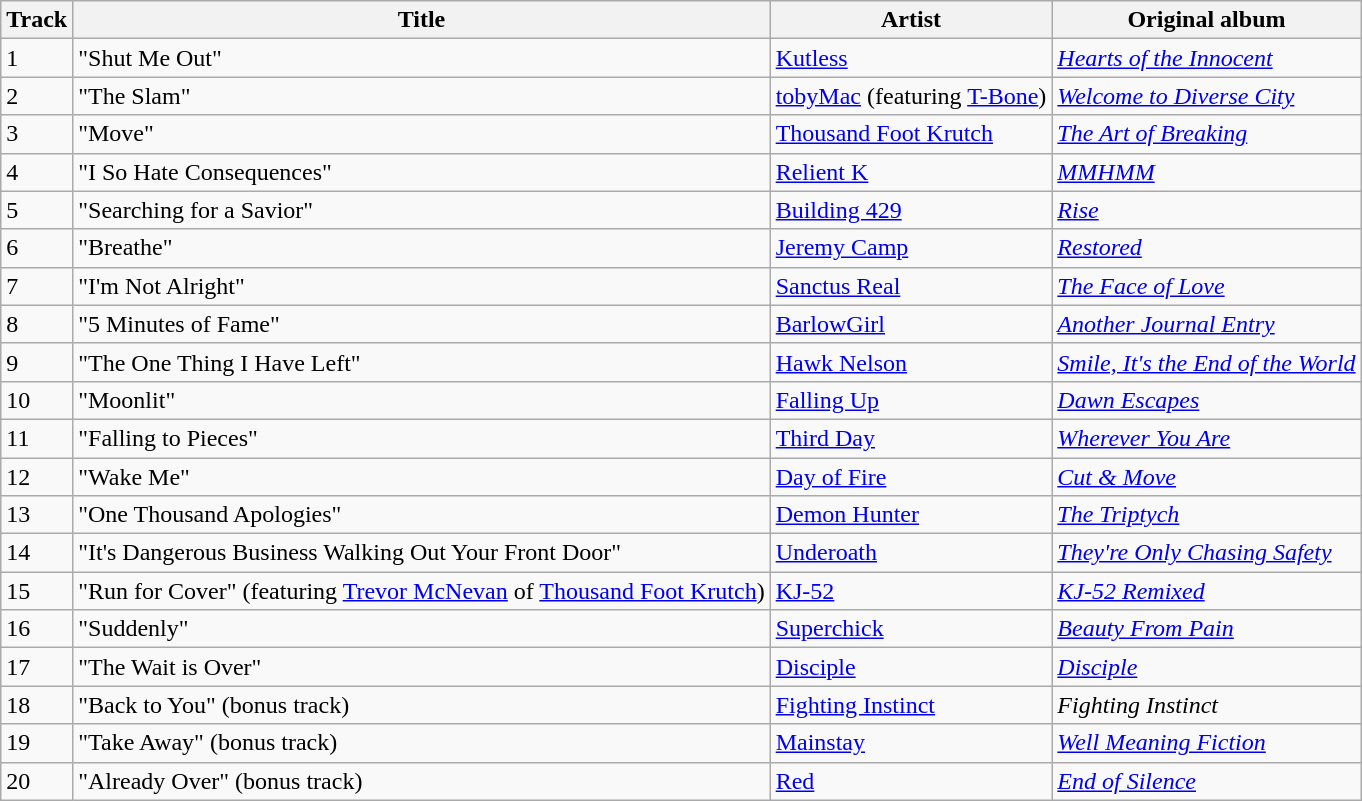<table class="wikitable">
<tr>
<th>Track</th>
<th>Title</th>
<th>Artist</th>
<th>Original album</th>
</tr>
<tr style="text-align:left; vertical-align:top;">
<td>1</td>
<td>"Shut Me Out"</td>
<td><a href='#'>Kutless</a></td>
<td><em><a href='#'>Hearts of the Innocent</a></em></td>
</tr>
<tr>
<td>2</td>
<td>"The Slam"</td>
<td><a href='#'>tobyMac</a> (featuring <a href='#'>T-Bone</a>)</td>
<td><em><a href='#'>Welcome to Diverse City</a></em></td>
</tr>
<tr style="text-align:left; vertical-align:top;">
<td>3</td>
<td>"Move"</td>
<td><a href='#'>Thousand Foot Krutch</a></td>
<td><em><a href='#'>The Art of Breaking</a></em></td>
</tr>
<tr style="text-align:left; vertical-align:top;">
<td>4</td>
<td>"I So Hate Consequences"</td>
<td><a href='#'>Relient K</a></td>
<td><em><a href='#'>MMHMM</a></em></td>
</tr>
<tr>
<td>5</td>
<td>"Searching for a Savior"</td>
<td><a href='#'>Building 429</a></td>
<td><em><a href='#'>Rise</a></em></td>
</tr>
<tr style="text-align:left; vertical-align:top;">
<td>6</td>
<td>"Breathe"</td>
<td><a href='#'>Jeremy Camp</a></td>
<td><em><a href='#'>Restored</a></em></td>
</tr>
<tr style="text-align:left; vertical-align:top;">
<td>7</td>
<td>"I'm Not Alright"</td>
<td><a href='#'>Sanctus Real</a></td>
<td><em><a href='#'>The Face of Love</a></em></td>
</tr>
<tr style="text-align:left; vertical-align:top;">
<td>8</td>
<td>"5 Minutes of Fame"</td>
<td><a href='#'>BarlowGirl</a></td>
<td><em><a href='#'>Another Journal Entry</a></em></td>
</tr>
<tr style="text-align:left; vertical-align:top;">
<td>9</td>
<td>"The One Thing I Have Left"</td>
<td><a href='#'>Hawk Nelson</a></td>
<td><em><a href='#'>Smile, It's the End of the World</a></em></td>
</tr>
<tr style="text-align:left; vertical-align:top;">
<td>10</td>
<td>"Moonlit"</td>
<td><a href='#'>Falling Up</a></td>
<td><em><a href='#'>Dawn Escapes</a></em></td>
</tr>
<tr>
<td>11</td>
<td>"Falling to Pieces"</td>
<td><a href='#'>Third Day</a></td>
<td><em><a href='#'>Wherever You Are</a></em></td>
</tr>
<tr style="text-align:left; vertical-align:top;">
<td>12</td>
<td>"Wake Me"</td>
<td><a href='#'>Day of Fire</a></td>
<td><em><a href='#'>Cut & Move</a></em></td>
</tr>
<tr style="text-align:left; vertical-align:top;">
<td>13</td>
<td>"One Thousand Apologies"</td>
<td><a href='#'>Demon Hunter</a></td>
<td><em><a href='#'>The Triptych</a></em></td>
</tr>
<tr style="text-align:left; vertical-align:top;">
<td>14</td>
<td>"It's Dangerous Business Walking Out Your Front Door"</td>
<td><a href='#'>Underoath</a></td>
<td><em><a href='#'>They're Only Chasing Safety</a></em></td>
</tr>
<tr style="text-align:left; vertical-align:top;">
<td>15</td>
<td>"Run for Cover" (featuring <a href='#'>Trevor McNevan</a> of <a href='#'>Thousand Foot Krutch</a>)</td>
<td><a href='#'>KJ-52</a></td>
<td><em><a href='#'>KJ-52 Remixed</a></em></td>
</tr>
<tr style="text-align:left; vertical-align:top;">
<td>16</td>
<td>"Suddenly"</td>
<td><a href='#'>Superchick</a></td>
<td><em><a href='#'>Beauty From Pain</a></em></td>
</tr>
<tr>
<td>17</td>
<td>"The Wait is Over"</td>
<td><a href='#'>Disciple</a></td>
<td><em><a href='#'>Disciple</a></em></td>
</tr>
<tr style="text-align:left; vertical-align:top;">
<td>18</td>
<td>"Back to You" (bonus track)</td>
<td><a href='#'>Fighting Instinct</a></td>
<td><em>Fighting Instinct</em></td>
</tr>
<tr style="text-align:left; vertical-align:top;">
<td>19</td>
<td>"Take Away" (bonus track)</td>
<td><a href='#'>Mainstay</a></td>
<td><em><a href='#'>Well Meaning Fiction</a></em></td>
</tr>
<tr>
<td>20</td>
<td>"Already Over" (bonus track)</td>
<td><a href='#'>Red</a></td>
<td><em><a href='#'>End of Silence</a></em></td>
</tr>
</table>
